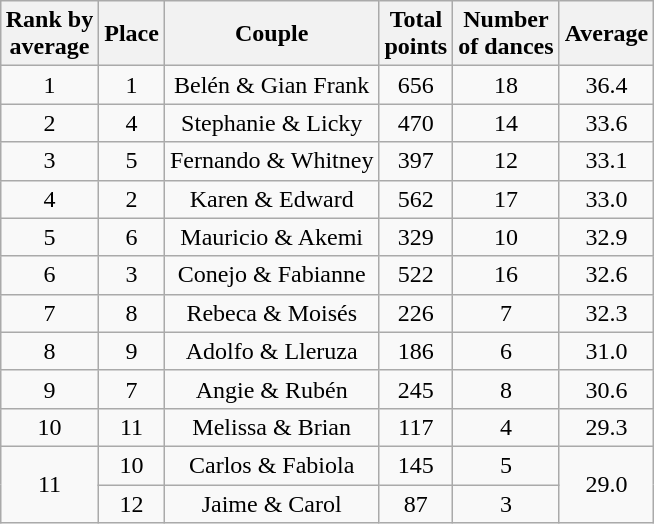<table class="wikitable sortable" style="margin:auto; text-align:center;">
<tr>
<th>Rank by<br>average</th>
<th>Place</th>
<th>Couple</th>
<th>Total<br>points</th>
<th>Number<br>of dances</th>
<th>Average</th>
</tr>
<tr>
<td>1</td>
<td>1</td>
<td>Belén & Gian Frank</td>
<td>656</td>
<td>18</td>
<td>36.4</td>
</tr>
<tr>
<td>2</td>
<td>4</td>
<td>Stephanie & Licky</td>
<td>470</td>
<td>14</td>
<td>33.6</td>
</tr>
<tr>
<td>3</td>
<td>5</td>
<td>Fernando & Whitney</td>
<td>397</td>
<td>12</td>
<td>33.1</td>
</tr>
<tr>
<td>4</td>
<td>2</td>
<td>Karen & Edward</td>
<td>562</td>
<td>17</td>
<td>33.0</td>
</tr>
<tr>
<td>5</td>
<td>6</td>
<td>Mauricio & Akemi</td>
<td>329</td>
<td>10</td>
<td>32.9</td>
</tr>
<tr>
<td>6</td>
<td>3</td>
<td>Conejo & Fabianne</td>
<td>522</td>
<td>16</td>
<td>32.6</td>
</tr>
<tr>
<td>7</td>
<td>8</td>
<td>Rebeca & Moisés</td>
<td>226</td>
<td>7</td>
<td>32.3</td>
</tr>
<tr>
<td>8</td>
<td>9</td>
<td>Adolfo & Lleruza</td>
<td>186</td>
<td>6</td>
<td>31.0</td>
</tr>
<tr>
<td>9</td>
<td>7</td>
<td>Angie & Rubén</td>
<td>245</td>
<td>8</td>
<td>30.6</td>
</tr>
<tr>
<td>10</td>
<td>11</td>
<td>Melissa & Brian</td>
<td>117</td>
<td>4</td>
<td>29.3</td>
</tr>
<tr>
<td rowspan=2>11</td>
<td>10</td>
<td>Carlos & Fabiola</td>
<td>145</td>
<td>5</td>
<td rowspan=2>29.0</td>
</tr>
<tr>
<td>12</td>
<td>Jaime & Carol</td>
<td>87</td>
<td>3</td>
</tr>
</table>
